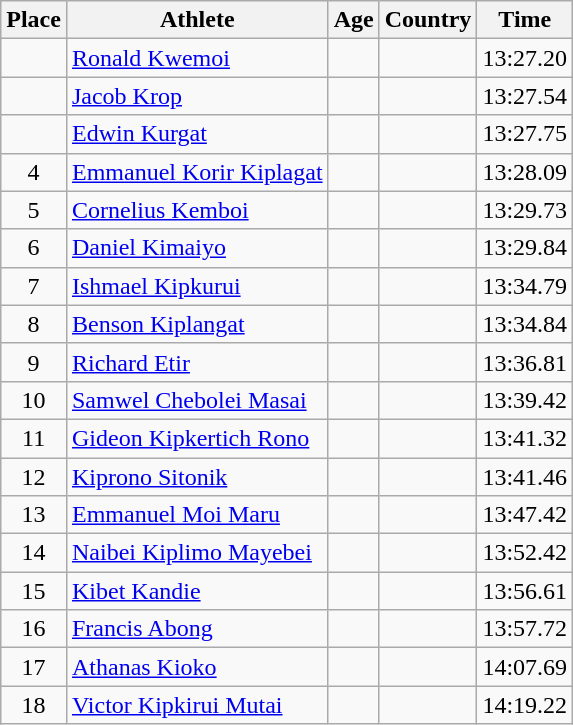<table class="wikitable mw-datatable sortable">
<tr>
<th>Place</th>
<th>Athlete</th>
<th>Age</th>
<th>Country</th>
<th>Time</th>
</tr>
<tr>
<td align=center></td>
<td><a href='#'>Ronald Kwemoi</a></td>
<td></td>
<td></td>
<td>13:27.20</td>
</tr>
<tr>
<td align=center></td>
<td><a href='#'>Jacob Krop</a></td>
<td></td>
<td></td>
<td>13:27.54</td>
</tr>
<tr>
<td align=center></td>
<td><a href='#'>Edwin Kurgat</a></td>
<td></td>
<td></td>
<td>13:27.75</td>
</tr>
<tr>
<td align=center>4</td>
<td><a href='#'>Emmanuel Korir Kiplagat</a></td>
<td></td>
<td></td>
<td>13:28.09</td>
</tr>
<tr>
<td align=center>5</td>
<td><a href='#'>Cornelius Kemboi</a></td>
<td></td>
<td></td>
<td>13:29.73</td>
</tr>
<tr>
<td align=center>6</td>
<td><a href='#'>Daniel Kimaiyo</a></td>
<td></td>
<td></td>
<td>13:29.84</td>
</tr>
<tr>
<td align=center>7</td>
<td><a href='#'>Ishmael Kipkurui</a></td>
<td></td>
<td></td>
<td>13:34.79</td>
</tr>
<tr>
<td align=center>8</td>
<td><a href='#'>Benson Kiplangat</a></td>
<td></td>
<td></td>
<td>13:34.84</td>
</tr>
<tr>
<td align=center>9</td>
<td><a href='#'>Richard Etir</a></td>
<td></td>
<td></td>
<td>13:36.81</td>
</tr>
<tr>
<td align=center>10</td>
<td><a href='#'>Samwel Chebolei Masai</a></td>
<td></td>
<td></td>
<td>13:39.42</td>
</tr>
<tr>
<td align=center>11</td>
<td><a href='#'>Gideon Kipkertich Rono</a></td>
<td></td>
<td></td>
<td>13:41.32</td>
</tr>
<tr>
<td align=center>12</td>
<td><a href='#'>Kiprono Sitonik</a></td>
<td></td>
<td></td>
<td>13:41.46</td>
</tr>
<tr>
<td align=center>13</td>
<td><a href='#'>Emmanuel Moi Maru</a></td>
<td></td>
<td></td>
<td>13:47.42</td>
</tr>
<tr>
<td align=center>14</td>
<td><a href='#'>Naibei Kiplimo Mayebei</a></td>
<td></td>
<td></td>
<td>13:52.42</td>
</tr>
<tr>
<td align=center>15</td>
<td><a href='#'>Kibet Kandie</a></td>
<td></td>
<td></td>
<td>13:56.61</td>
</tr>
<tr>
<td align=center>16</td>
<td><a href='#'>Francis Abong</a></td>
<td></td>
<td></td>
<td>13:57.72</td>
</tr>
<tr>
<td align=center>17</td>
<td><a href='#'>Athanas Kioko</a></td>
<td></td>
<td></td>
<td>14:07.69</td>
</tr>
<tr>
<td align=center>18</td>
<td><a href='#'>Victor Kipkirui Mutai</a></td>
<td></td>
<td></td>
<td>14:19.22</td>
</tr>
</table>
